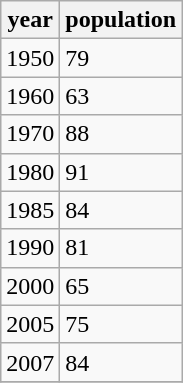<table class="wikitable">
<tr>
<th>year</th>
<th>population</th>
</tr>
<tr>
<td>1950</td>
<td>79</td>
</tr>
<tr>
<td>1960</td>
<td>63</td>
</tr>
<tr>
<td>1970</td>
<td>88</td>
</tr>
<tr>
<td>1980</td>
<td>91</td>
</tr>
<tr>
<td>1985</td>
<td>84</td>
</tr>
<tr>
<td>1990</td>
<td>81</td>
</tr>
<tr>
<td>2000</td>
<td>65</td>
</tr>
<tr>
<td>2005</td>
<td>75</td>
</tr>
<tr>
<td>2007</td>
<td>84</td>
</tr>
<tr>
</tr>
</table>
